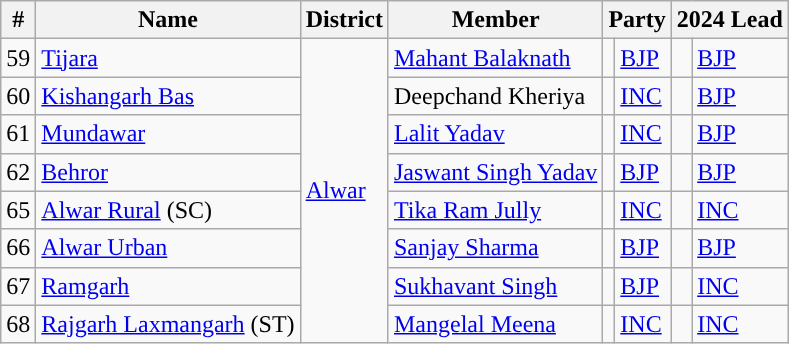<table class="wikitable">
<tr>
<th>#</th>
<th>Name</th>
<th>District</th>
<th>Member</th>
<th colspan="2">Party</th>
<th colspan="2">2024 Lead</th>
</tr>
<tr>
<td>59</td>
<td><a href='#'>Tijara</a></td>
<td rowspan="8"><a href='#'>Alwar</a></td>
<td><a href='#'>Mahant Balaknath</a></td>
<td style="background-color: "></td>
<td><a href='#'>BJP</a></td>
<td style="background-color: "></td>
<td><a href='#'>BJP</a></td>
</tr>
<tr>
<td>60</td>
<td><a href='#'>Kishangarh Bas</a></td>
<td>Deepchand Kheriya</td>
<td style="background-color: "></td>
<td><a href='#'>INC</a></td>
<td style="background-color: "></td>
<td><a href='#'>BJP</a></td>
</tr>
<tr>
<td>61</td>
<td><a href='#'>Mundawar</a></td>
<td><a href='#'>Lalit Yadav</a></td>
<td style="background-color: "></td>
<td><a href='#'>INC</a></td>
<td style="background-color: "></td>
<td><a href='#'>BJP</a></td>
</tr>
<tr>
<td>62</td>
<td><a href='#'>Behror</a></td>
<td><a href='#'>Jaswant Singh Yadav</a></td>
<td style="background-color: "></td>
<td><a href='#'>BJP</a></td>
<td style="background-color: "></td>
<td><a href='#'>BJP</a></td>
</tr>
<tr>
<td>65</td>
<td><a href='#'>Alwar Rural</a> (SC)</td>
<td><a href='#'>Tika Ram Jully</a></td>
<td style="background-color: "></td>
<td><a href='#'>INC</a></td>
<td style="background-color: "></td>
<td><a href='#'>INC</a></td>
</tr>
<tr>
<td>66</td>
<td><a href='#'>Alwar Urban</a></td>
<td><a href='#'>Sanjay Sharma</a></td>
<td style="background-color: "></td>
<td><a href='#'>BJP</a></td>
<td style="background-color: "></td>
<td><a href='#'>BJP</a></td>
</tr>
<tr>
<td>67</td>
<td><a href='#'>Ramgarh</a></td>
<td><a href='#'>Sukhavant Singh</a></td>
<td style="background-color: "></td>
<td><a href='#'>BJP</a></td>
<td style="background-color: "></td>
<td><a href='#'>INC</a></td>
</tr>
<tr>
<td>68</td>
<td><a href='#'>Rajgarh Laxmangarh</a> (ST)</td>
<td><a href='#'>Mangelal Meena</a></td>
<td style="background-color: "></td>
<td><a href='#'>INC</a></td>
<td style="background-color: "></td>
<td><a href='#'>INC</a></td>
</tr>
</table>
